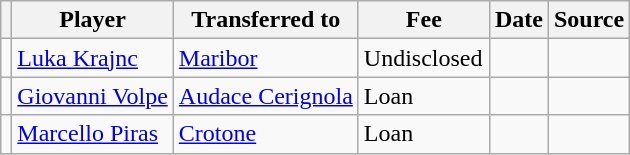<table class="wikitable plainrowheaders sortable">
<tr>
<th></th>
<th scope="col">Player</th>
<th>Transferred to</th>
<th style="width: 80px;">Fee</th>
<th scope="col">Date</th>
<th scope="col">Source</th>
</tr>
<tr>
<td align="center"></td>
<td> <a href='#'>Luka Krajnc</a></td>
<td> <a href='#'>Maribor</a></td>
<td>Undisclosed</td>
<td></td>
<td></td>
</tr>
<tr>
<td align="center"></td>
<td> <a href='#'>Giovanni Volpe</a></td>
<td> <a href='#'>Audace Cerignola</a></td>
<td>Loan</td>
<td></td>
<td></td>
</tr>
<tr>
<td align="center"></td>
<td> <a href='#'>Marcello Piras</a></td>
<td> <a href='#'>Crotone</a></td>
<td>Loan</td>
<td></td>
<td></td>
</tr>
</table>
